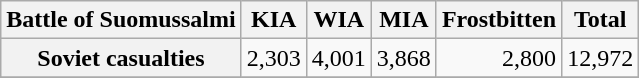<table class="wikitable">
<tr>
<th rowspan="1">Battle of Suomussalmi</th>
<th colspan="1">KIA</th>
<th colspan="1">WIA</th>
<th colspan="1">MIA</th>
<th colspan="1">Frostbitten</th>
<th colspan="1">Total</th>
</tr>
<tr>
<th>Soviet casualties</th>
<td style="text-align: right;">2,303</td>
<td style="text-align: right;">4,001</td>
<td style="text-align: right;">3,868</td>
<td style="text-align: right;">2,800</td>
<td style="text-align: right;">12,972</td>
</tr>
<tr>
</tr>
</table>
